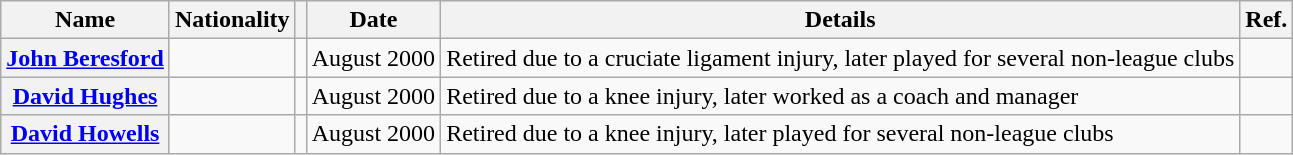<table class="wikitable plainrowheaders">
<tr>
<th scope="col">Name</th>
<th scope="col">Nationality</th>
<th scope="col"></th>
<th scope="col">Date</th>
<th scope="col">Details</th>
<th scope="col">Ref.</th>
</tr>
<tr>
<th scope="row"><a href='#'>John Beresford</a></th>
<td></td>
<td align="center"></td>
<td>August 2000</td>
<td>Retired due to a cruciate ligament injury, later played for several non-league clubs</td>
<td align="center"></td>
</tr>
<tr>
<th scope="row"><a href='#'>David Hughes</a></th>
<td></td>
<td align="center"></td>
<td>August 2000</td>
<td>Retired due to a knee injury, later worked as a coach and manager</td>
<td align="center"></td>
</tr>
<tr>
<th scope="row"><a href='#'>David Howells</a></th>
<td></td>
<td align="center"></td>
<td>August 2000</td>
<td>Retired due to a knee injury, later played for several non-league clubs</td>
<td align="center"></td>
</tr>
</table>
